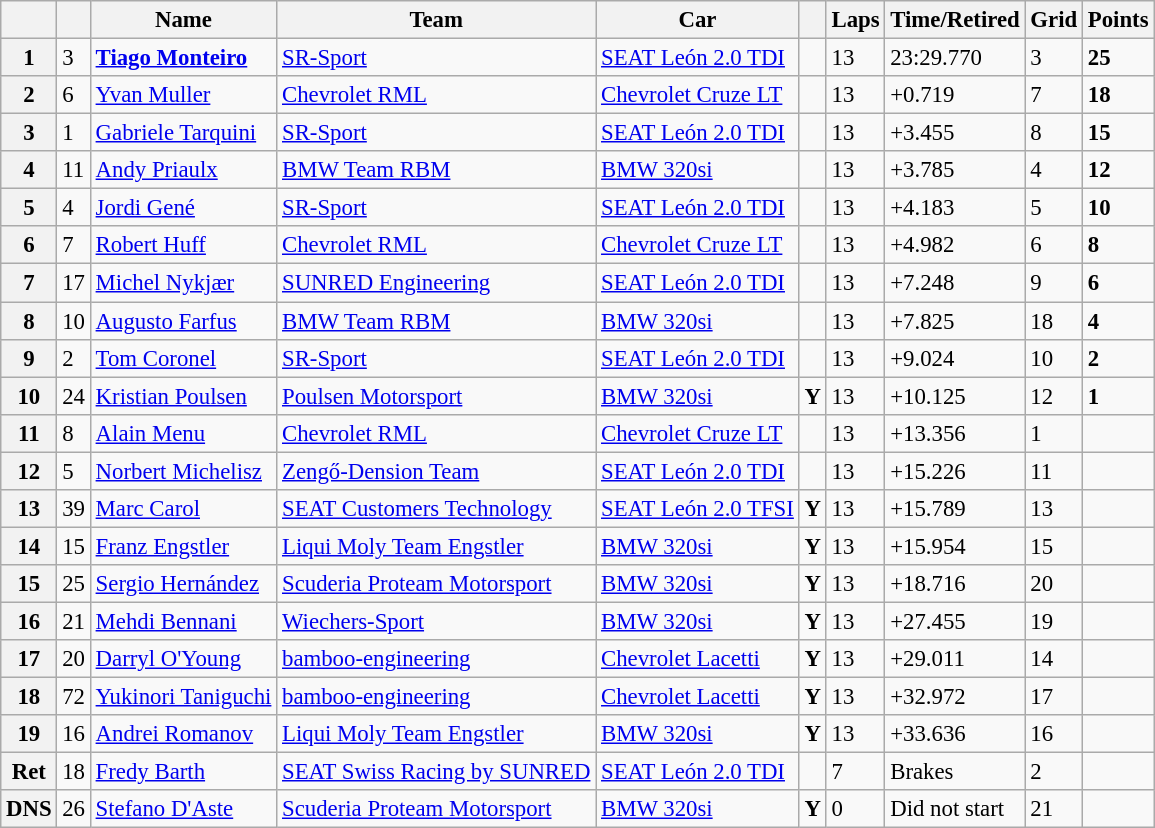<table class="wikitable sortable" style="font-size: 95%;">
<tr>
<th></th>
<th></th>
<th>Name</th>
<th>Team</th>
<th>Car</th>
<th></th>
<th>Laps</th>
<th>Time/Retired</th>
<th>Grid</th>
<th>Points</th>
</tr>
<tr>
<th>1</th>
<td>3</td>
<td> <strong><a href='#'>Tiago Monteiro</a></strong></td>
<td><a href='#'>SR-Sport</a></td>
<td><a href='#'>SEAT León 2.0 TDI</a></td>
<td></td>
<td>13</td>
<td>23:29.770</td>
<td>3</td>
<td><strong>25</strong></td>
</tr>
<tr>
<th>2</th>
<td>6</td>
<td> <a href='#'>Yvan Muller</a></td>
<td><a href='#'>Chevrolet RML</a></td>
<td><a href='#'>Chevrolet Cruze LT</a></td>
<td></td>
<td>13</td>
<td>+0.719</td>
<td>7</td>
<td><strong>18</strong></td>
</tr>
<tr>
<th>3</th>
<td>1</td>
<td> <a href='#'>Gabriele Tarquini</a></td>
<td><a href='#'>SR-Sport</a></td>
<td><a href='#'>SEAT León 2.0 TDI</a></td>
<td></td>
<td>13</td>
<td>+3.455</td>
<td>8</td>
<td><strong>15</strong></td>
</tr>
<tr>
<th>4</th>
<td>11</td>
<td> <a href='#'>Andy Priaulx</a></td>
<td><a href='#'>BMW Team RBM</a></td>
<td><a href='#'>BMW 320si</a></td>
<td></td>
<td>13</td>
<td>+3.785</td>
<td>4</td>
<td><strong>12</strong></td>
</tr>
<tr>
<th>5</th>
<td>4</td>
<td> <a href='#'>Jordi Gené</a></td>
<td><a href='#'>SR-Sport</a></td>
<td><a href='#'>SEAT León 2.0 TDI</a></td>
<td></td>
<td>13</td>
<td>+4.183</td>
<td>5</td>
<td><strong>10</strong></td>
</tr>
<tr>
<th>6</th>
<td>7</td>
<td> <a href='#'>Robert Huff</a></td>
<td><a href='#'>Chevrolet RML</a></td>
<td><a href='#'>Chevrolet Cruze LT</a></td>
<td></td>
<td>13</td>
<td>+4.982</td>
<td>6</td>
<td><strong>8</strong></td>
</tr>
<tr>
<th>7</th>
<td>17</td>
<td> <a href='#'>Michel Nykjær</a></td>
<td><a href='#'>SUNRED Engineering</a></td>
<td><a href='#'>SEAT León 2.0 TDI</a></td>
<td></td>
<td>13</td>
<td>+7.248</td>
<td>9</td>
<td><strong>6</strong></td>
</tr>
<tr>
<th>8</th>
<td>10</td>
<td> <a href='#'>Augusto Farfus</a></td>
<td><a href='#'>BMW Team RBM</a></td>
<td><a href='#'>BMW 320si</a></td>
<td></td>
<td>13</td>
<td>+7.825</td>
<td>18</td>
<td><strong>4</strong></td>
</tr>
<tr>
<th>9</th>
<td>2</td>
<td> <a href='#'>Tom Coronel</a></td>
<td><a href='#'>SR-Sport</a></td>
<td><a href='#'>SEAT León 2.0 TDI</a></td>
<td></td>
<td>13</td>
<td>+9.024</td>
<td>10</td>
<td><strong>2</strong></td>
</tr>
<tr>
<th>10</th>
<td>24</td>
<td> <a href='#'>Kristian Poulsen</a></td>
<td><a href='#'>Poulsen Motorsport</a></td>
<td><a href='#'>BMW 320si</a></td>
<td align=center><strong><span>Y</span></strong></td>
<td>13</td>
<td>+10.125</td>
<td>12</td>
<td><strong>1</strong></td>
</tr>
<tr>
<th>11</th>
<td>8</td>
<td> <a href='#'>Alain Menu</a></td>
<td><a href='#'>Chevrolet RML</a></td>
<td><a href='#'>Chevrolet Cruze LT</a></td>
<td></td>
<td>13</td>
<td>+13.356</td>
<td>1</td>
<td></td>
</tr>
<tr>
<th>12</th>
<td>5</td>
<td> <a href='#'>Norbert Michelisz</a></td>
<td><a href='#'>Zengő-Dension Team</a></td>
<td><a href='#'>SEAT León 2.0 TDI</a></td>
<td></td>
<td>13</td>
<td>+15.226</td>
<td>11</td>
<td></td>
</tr>
<tr>
<th>13</th>
<td>39</td>
<td> <a href='#'>Marc Carol</a></td>
<td><a href='#'>SEAT Customers Technology</a></td>
<td><a href='#'>SEAT León 2.0 TFSI</a></td>
<td align=center><strong><span>Y</span></strong></td>
<td>13</td>
<td>+15.789</td>
<td>13</td>
<td></td>
</tr>
<tr>
<th>14</th>
<td>15</td>
<td> <a href='#'>Franz Engstler</a></td>
<td><a href='#'>Liqui Moly Team Engstler</a></td>
<td><a href='#'>BMW 320si</a></td>
<td align=center><strong><span>Y</span></strong></td>
<td>13</td>
<td>+15.954</td>
<td>15</td>
<td></td>
</tr>
<tr>
<th>15</th>
<td>25</td>
<td> <a href='#'>Sergio Hernández</a></td>
<td><a href='#'>Scuderia Proteam Motorsport</a></td>
<td><a href='#'>BMW 320si</a></td>
<td align=center><strong><span>Y</span></strong></td>
<td>13</td>
<td>+18.716</td>
<td>20</td>
<td></td>
</tr>
<tr>
<th>16</th>
<td>21</td>
<td> <a href='#'>Mehdi Bennani</a></td>
<td><a href='#'>Wiechers-Sport</a></td>
<td><a href='#'>BMW 320si</a></td>
<td align=center><strong><span>Y</span></strong></td>
<td>13</td>
<td>+27.455</td>
<td>19</td>
<td></td>
</tr>
<tr>
<th>17</th>
<td>20</td>
<td> <a href='#'>Darryl O'Young</a></td>
<td><a href='#'>bamboo-engineering</a></td>
<td><a href='#'>Chevrolet Lacetti</a></td>
<td align=center><strong><span>Y</span></strong></td>
<td>13</td>
<td>+29.011</td>
<td>14</td>
<td></td>
</tr>
<tr>
<th>18</th>
<td>72</td>
<td> <a href='#'>Yukinori Taniguchi</a></td>
<td><a href='#'>bamboo-engineering</a></td>
<td><a href='#'>Chevrolet Lacetti</a></td>
<td align=center><strong><span>Y</span></strong></td>
<td>13</td>
<td>+32.972</td>
<td>17</td>
<td></td>
</tr>
<tr>
<th>19</th>
<td>16</td>
<td> <a href='#'>Andrei Romanov</a></td>
<td><a href='#'>Liqui Moly Team Engstler</a></td>
<td><a href='#'>BMW 320si</a></td>
<td align=center><strong><span>Y</span></strong></td>
<td>13</td>
<td>+33.636</td>
<td>16</td>
<td></td>
</tr>
<tr>
<th>Ret</th>
<td>18</td>
<td> <a href='#'>Fredy Barth</a></td>
<td><a href='#'>SEAT Swiss Racing by SUNRED</a></td>
<td><a href='#'>SEAT León 2.0 TDI</a></td>
<td></td>
<td>7</td>
<td>Brakes</td>
<td>2</td>
<td></td>
</tr>
<tr>
<th>DNS</th>
<td>26</td>
<td> <a href='#'>Stefano D'Aste</a></td>
<td><a href='#'>Scuderia Proteam Motorsport</a></td>
<td><a href='#'>BMW 320si</a></td>
<td align=center><strong><span>Y</span></strong></td>
<td>0</td>
<td>Did not start</td>
<td>21</td>
<td></td>
</tr>
</table>
